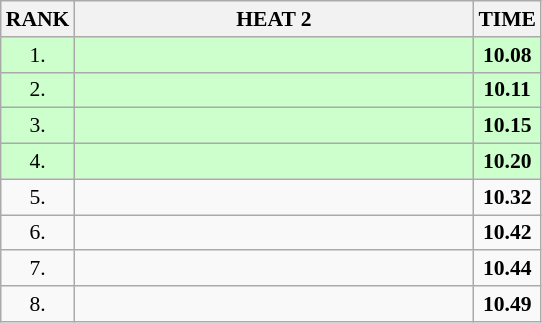<table class="wikitable" style="border-collapse: collapse; font-size: 90%;">
<tr>
<th>RANK</th>
<th align="left" style="width: 18em">HEAT 2</th>
<th>TIME</th>
</tr>
<tr style="background:#ccffcc;">
<td align="center">1.</td>
<td></td>
<td align="center"><strong>10.08</strong></td>
</tr>
<tr style="background:#ccffcc;">
<td align="center">2.</td>
<td></td>
<td align="center"><strong>10.11</strong></td>
</tr>
<tr style="background:#ccffcc;">
<td align="center">3.</td>
<td></td>
<td align="center"><strong>10.15</strong></td>
</tr>
<tr style="background:#ccffcc;">
<td align="center">4.</td>
<td></td>
<td align="center"><strong>10.20</strong></td>
</tr>
<tr>
<td align="center">5.</td>
<td></td>
<td align="center"><strong>10.32</strong></td>
</tr>
<tr>
<td align="center">6.</td>
<td></td>
<td align="center"><strong>10.42</strong></td>
</tr>
<tr>
<td align="center">7.</td>
<td></td>
<td align="center"><strong>10.44</strong></td>
</tr>
<tr>
<td align="center">8.</td>
<td></td>
<td align="center"><strong>10.49</strong></td>
</tr>
</table>
